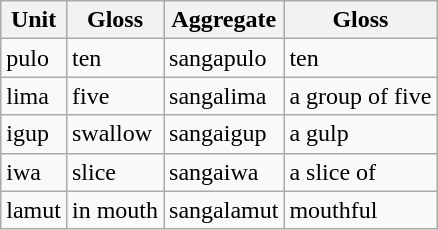<table class="wikitable" border="1" align="center">
<tr>
<th>Unit</th>
<th>Gloss</th>
<th>Aggregate</th>
<th>Gloss</th>
</tr>
<tr>
<td>pulo</td>
<td>ten</td>
<td>sangapulo</td>
<td>ten</td>
</tr>
<tr>
<td>lima</td>
<td>five</td>
<td>sangalima</td>
<td>a group of five</td>
</tr>
<tr>
<td>igup</td>
<td>swallow</td>
<td>sangaigup</td>
<td>a gulp</td>
</tr>
<tr>
<td>iwa</td>
<td>slice</td>
<td>sangaiwa</td>
<td>a slice of</td>
</tr>
<tr>
<td>lamut</td>
<td>in mouth</td>
<td>sangalamut</td>
<td>mouthful</td>
</tr>
</table>
